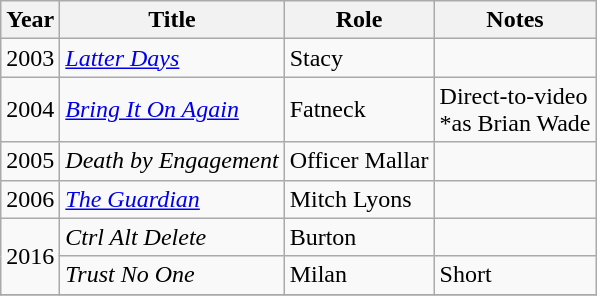<table class="wikitable sortable">
<tr>
<th>Year</th>
<th>Title</th>
<th>Role</th>
<th>Notes</th>
</tr>
<tr>
<td>2003</td>
<td><em><a href='#'>Latter Days</a></em></td>
<td>Stacy</td>
<td></td>
</tr>
<tr>
<td>2004</td>
<td><em><a href='#'>Bring It On Again</a></em></td>
<td>Fatneck</td>
<td>Direct-to-video <br> *as Brian Wade</td>
</tr>
<tr>
<td>2005</td>
<td><em>Death by Engagement</em></td>
<td>Officer Mallar</td>
<td></td>
</tr>
<tr>
<td>2006</td>
<td><em><a href='#'>The Guardian</a></em></td>
<td>Mitch Lyons</td>
<td></td>
</tr>
<tr>
<td rowspan=2>2016</td>
<td><em>Ctrl Alt Delete</em></td>
<td>Burton</td>
<td></td>
</tr>
<tr>
<td><em>Trust No One</em></td>
<td>Milan</td>
<td>Short</td>
</tr>
<tr>
</tr>
</table>
